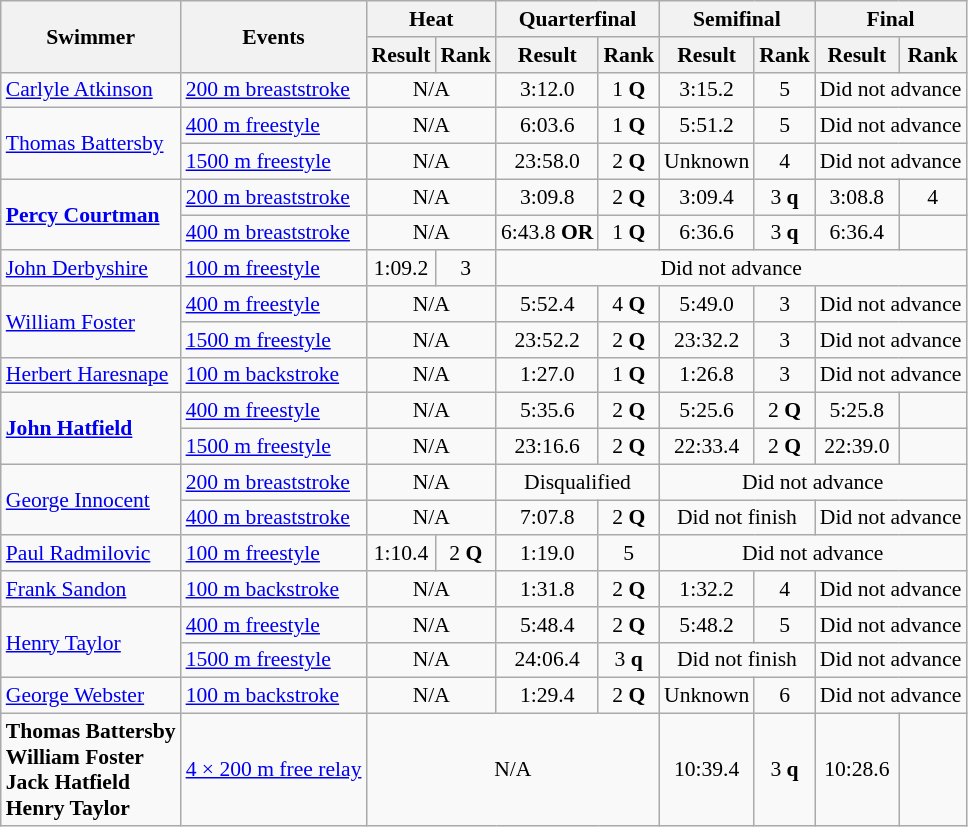<table class=wikitable style="font-size:90%">
<tr>
<th rowspan="2">Swimmer</th>
<th rowspan="2">Events</th>
<th colspan="2">Heat</th>
<th colspan=2>Quarterfinal</th>
<th colspan=2>Semifinal</th>
<th colspan="2">Final</th>
</tr>
<tr>
<th>Result</th>
<th>Rank</th>
<th>Result</th>
<th>Rank</th>
<th>Result</th>
<th>Rank</th>
<th>Result</th>
<th>Rank</th>
</tr>
<tr>
<td><a href='#'>Carlyle Atkinson</a></td>
<td><a href='#'>200 m breaststroke</a></td>
<td align=center colspan=2>N/A</td>
<td align=center>3:12.0</td>
<td align=center>1 <strong>Q</strong></td>
<td align=center>3:15.2</td>
<td align=center>5</td>
<td align=center colspan=2>Did not advance</td>
</tr>
<tr>
<td rowspan=2><a href='#'>Thomas Battersby</a></td>
<td><a href='#'>400 m freestyle</a></td>
<td align=center colspan=2>N/A</td>
<td align=center>6:03.6</td>
<td align=center>1 <strong>Q</strong></td>
<td align=center>5:51.2</td>
<td align=center>5</td>
<td align=center colspan=2>Did not advance</td>
</tr>
<tr>
<td><a href='#'>1500 m freestyle</a></td>
<td align=center colspan=2>N/A</td>
<td align=center>23:58.0</td>
<td align=center>2 <strong>Q</strong></td>
<td align=center>Unknown</td>
<td align=center>4</td>
<td align=center colspan=2>Did not advance</td>
</tr>
<tr>
<td rowspan=2><strong><a href='#'>Percy Courtman</a></strong></td>
<td><a href='#'>200 m breaststroke</a></td>
<td align=center colspan=2>N/A</td>
<td align=center>3:09.8</td>
<td align=center>2 <strong>Q</strong></td>
<td align=center>3:09.4</td>
<td align=center>3 <strong>q</strong></td>
<td align=center>3:08.8</td>
<td align=center>4</td>
</tr>
<tr>
<td><a href='#'>400 m breaststroke</a></td>
<td align=center colspan=2>N/A</td>
<td align=center>6:43.8 <strong>OR</strong></td>
<td align=center>1 <strong>Q</strong></td>
<td align=center>6:36.6</td>
<td align=center>3 <strong>q</strong></td>
<td align=center>6:36.4</td>
<td align=center></td>
</tr>
<tr>
<td><a href='#'>John Derbyshire</a></td>
<td><a href='#'>100 m freestyle</a></td>
<td align=center>1:09.2</td>
<td align=center>3</td>
<td align=center colspan=6>Did not advance</td>
</tr>
<tr>
<td rowspan=2><a href='#'>William Foster</a></td>
<td><a href='#'>400 m freestyle</a></td>
<td align=center colspan=2>N/A</td>
<td align=center>5:52.4</td>
<td align=center>4 <strong>Q</strong></td>
<td align=center>5:49.0</td>
<td align=center>3</td>
<td align=center colspan=2>Did not advance</td>
</tr>
<tr>
<td><a href='#'>1500 m freestyle</a></td>
<td align=center colspan=2>N/A</td>
<td align=center>23:52.2</td>
<td align=center>2 <strong>Q</strong></td>
<td align=center>23:32.2</td>
<td align=center>3</td>
<td align=center colspan=2>Did not advance</td>
</tr>
<tr>
<td><a href='#'>Herbert Haresnape</a></td>
<td><a href='#'>100 m backstroke</a></td>
<td align=center colspan=2>N/A</td>
<td align=center>1:27.0</td>
<td align=center>1 <strong>Q</strong></td>
<td align=center>1:26.8</td>
<td align=center>3</td>
<td align=center colspan=2>Did not advance</td>
</tr>
<tr>
<td rowspan=2><strong><a href='#'>John Hatfield</a></strong></td>
<td><a href='#'>400 m freestyle</a></td>
<td align=center colspan=2>N/A</td>
<td align=center>5:35.6</td>
<td align=center>2 <strong>Q</strong></td>
<td align=center>5:25.6</td>
<td align=center>2 <strong>Q</strong></td>
<td align=center>5:25.8</td>
<td align=center></td>
</tr>
<tr>
<td><a href='#'>1500 m freestyle</a></td>
<td align=center colspan=2>N/A</td>
<td align=center>23:16.6</td>
<td align=center>2 <strong>Q</strong></td>
<td align=center>22:33.4</td>
<td align=center>2 <strong>Q</strong></td>
<td align=center>22:39.0</td>
<td align=center></td>
</tr>
<tr>
<td rowspan=2><a href='#'>George Innocent</a></td>
<td><a href='#'>200 m breaststroke</a></td>
<td align=center colspan=2>N/A</td>
<td align=center colspan=2>Disqualified</td>
<td align=center colspan=4>Did not advance</td>
</tr>
<tr>
<td><a href='#'>400 m breaststroke</a></td>
<td align=center colspan=2>N/A</td>
<td align=center>7:07.8</td>
<td align=center>2 <strong>Q</strong></td>
<td align=center colspan=2>Did not finish</td>
<td align=center colspan=2>Did not advance</td>
</tr>
<tr>
<td><a href='#'>Paul Radmilovic</a></td>
<td><a href='#'>100 m freestyle</a></td>
<td align=center>1:10.4</td>
<td align=center>2 <strong>Q</strong></td>
<td align=center>1:19.0</td>
<td align=center>5</td>
<td align=center colspan=4>Did not advance</td>
</tr>
<tr>
<td><a href='#'>Frank Sandon</a></td>
<td><a href='#'>100 m backstroke</a></td>
<td align=center colspan=2>N/A</td>
<td align=center>1:31.8</td>
<td align=center>2 <strong>Q</strong></td>
<td align=center>1:32.2</td>
<td align=center>4</td>
<td align=center colspan=2>Did not advance</td>
</tr>
<tr>
<td rowspan=2><a href='#'>Henry Taylor</a></td>
<td><a href='#'>400 m freestyle</a></td>
<td align=center colspan=2>N/A</td>
<td align=center>5:48.4</td>
<td align=center>2 <strong>Q</strong></td>
<td align=center>5:48.2</td>
<td align=center>5</td>
<td align=center colspan=2>Did not advance</td>
</tr>
<tr>
<td><a href='#'>1500 m freestyle</a></td>
<td align=center colspan=2>N/A</td>
<td align=center>24:06.4</td>
<td align=center>3 <strong>q</strong></td>
<td align=center colspan=2>Did not finish</td>
<td align=center colspan=2>Did not advance</td>
</tr>
<tr>
<td><a href='#'>George Webster</a></td>
<td><a href='#'>100 m backstroke</a></td>
<td align=center colspan=2>N/A</td>
<td align=center>1:29.4</td>
<td align=center>2 <strong>Q</strong></td>
<td align=center>Unknown</td>
<td align=center>6</td>
<td align=center colspan=2>Did not advance</td>
</tr>
<tr>
<td><strong>Thomas Battersby <br> William Foster <br> Jack Hatfield <br> Henry Taylor</strong></td>
<td><a href='#'>4 × 200 m free relay</a></td>
<td align=center colspan=4>N/A</td>
<td align=center>10:39.4</td>
<td align=center>3 <strong>q</strong></td>
<td align=center>10:28.6</td>
<td align=center></td>
</tr>
</table>
